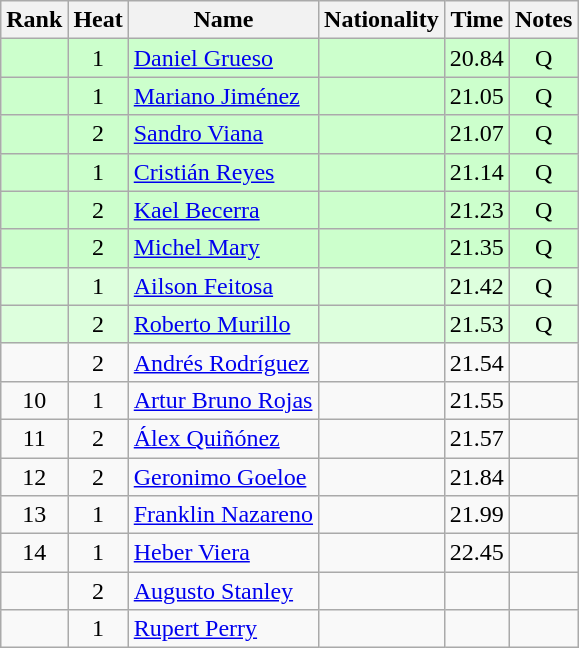<table class="wikitable sortable" style="text-align:center">
<tr>
<th>Rank</th>
<th>Heat</th>
<th>Name</th>
<th>Nationality</th>
<th>Time</th>
<th>Notes</th>
</tr>
<tr bgcolor=ccffcc>
<td></td>
<td>1</td>
<td align=left><a href='#'>Daniel Grueso</a></td>
<td align=left></td>
<td>20.84</td>
<td>Q</td>
</tr>
<tr bgcolor=ccffcc>
<td></td>
<td>1</td>
<td align=left><a href='#'>Mariano Jiménez</a></td>
<td align=left></td>
<td>21.05</td>
<td>Q</td>
</tr>
<tr bgcolor=ccffcc>
<td></td>
<td>2</td>
<td align=left><a href='#'>Sandro Viana</a></td>
<td align=left></td>
<td>21.07</td>
<td>Q</td>
</tr>
<tr bgcolor=ccffcc>
<td></td>
<td>1</td>
<td align=left><a href='#'>Cristián Reyes</a></td>
<td align=left></td>
<td>21.14</td>
<td>Q</td>
</tr>
<tr bgcolor=ccffcc>
<td></td>
<td>2</td>
<td align=left><a href='#'>Kael Becerra</a></td>
<td align=left></td>
<td>21.23</td>
<td>Q</td>
</tr>
<tr bgcolor=ccffcc>
<td></td>
<td>2</td>
<td align=left><a href='#'>Michel Mary</a></td>
<td align=left></td>
<td>21.35</td>
<td>Q</td>
</tr>
<tr bgcolor=ddffdd>
<td></td>
<td>1</td>
<td align=left><a href='#'>Ailson Feitosa</a></td>
<td align=left></td>
<td>21.42</td>
<td>Q</td>
</tr>
<tr bgcolor=ddffdd>
<td></td>
<td>2</td>
<td align=left><a href='#'>Roberto Murillo</a></td>
<td align=left></td>
<td>21.53</td>
<td>Q</td>
</tr>
<tr>
<td></td>
<td>2</td>
<td align=left><a href='#'>Andrés Rodríguez</a></td>
<td align=left></td>
<td>21.54</td>
<td></td>
</tr>
<tr>
<td>10</td>
<td>1</td>
<td align=left><a href='#'>Artur Bruno Rojas</a></td>
<td align=left></td>
<td>21.55</td>
<td></td>
</tr>
<tr>
<td>11</td>
<td>2</td>
<td align=left><a href='#'>Álex Quiñónez</a></td>
<td align=left></td>
<td>21.57</td>
<td></td>
</tr>
<tr>
<td>12</td>
<td>2</td>
<td align=left><a href='#'>Geronimo Goeloe</a></td>
<td align=left></td>
<td>21.84</td>
<td></td>
</tr>
<tr>
<td>13</td>
<td>1</td>
<td align=left><a href='#'>Franklin Nazareno</a></td>
<td align=left></td>
<td>21.99</td>
<td></td>
</tr>
<tr>
<td>14</td>
<td>1</td>
<td align=left><a href='#'>Heber Viera</a></td>
<td align=left></td>
<td>22.45</td>
<td></td>
</tr>
<tr>
<td></td>
<td>2</td>
<td align=left><a href='#'>Augusto Stanley</a></td>
<td align=left></td>
<td></td>
<td></td>
</tr>
<tr>
<td></td>
<td>1</td>
<td align=left><a href='#'>Rupert Perry</a></td>
<td align=left></td>
<td></td>
<td></td>
</tr>
</table>
